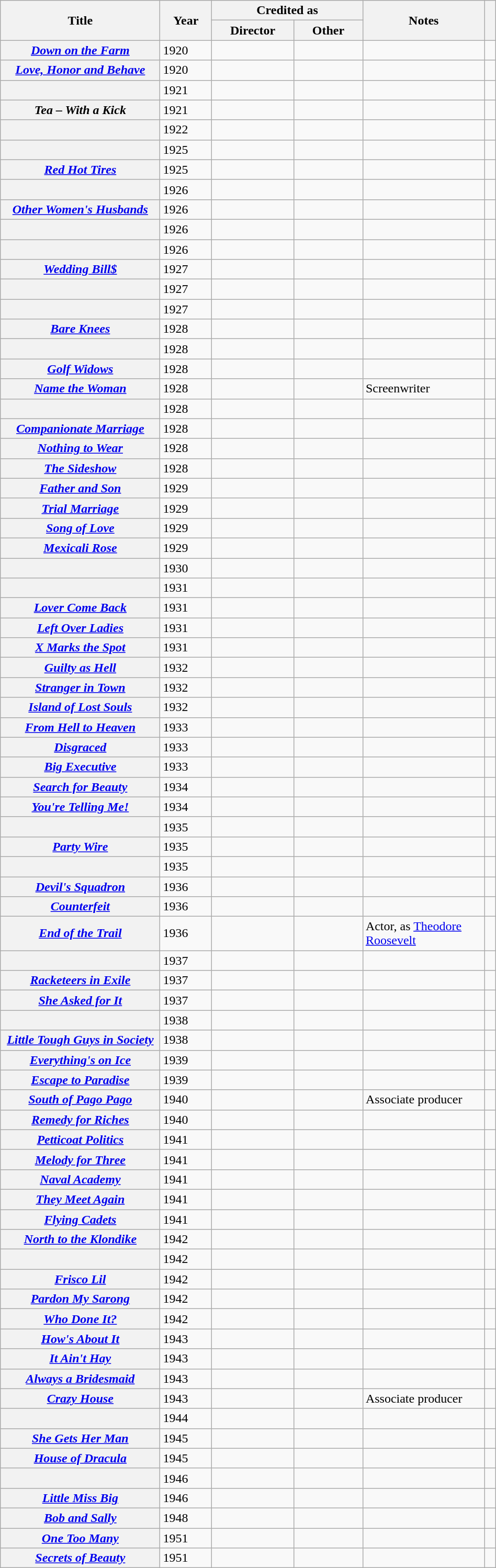<table class="wikitable sortable plainrowheaders" width="50%">
<tr>
<th width="15%" rowspan="2" scope="col">Title</th>
<th width="4%" rowspan="2" scope="col">Year</th>
<th colspan="2" scope="col">Credited as</th>
<th width="10%" rowspan="2" scope="col" class="unsortable">Notes</th>
<th width="1%" rowspan="2" scope="col" class="unsortable"></th>
</tr>
<tr>
<th width=6%>Director</th>
<th width=6%>Other</th>
</tr>
<tr>
<th scope="row"><em><a href='#'>Down on the Farm</a></em></th>
<td>1920</td>
<td></td>
<td></td>
<td></td>
<td style="text-align:center;"></td>
</tr>
<tr>
<th scope="row"><em><a href='#'>Love, Honor and Behave</a></em></th>
<td>1920</td>
<td></td>
<td></td>
<td></td>
<td style="text-align:center;"></td>
</tr>
<tr>
<th scope="row"></th>
<td>1921</td>
<td></td>
<td></td>
<td></td>
<td style="text-align:center;"></td>
</tr>
<tr>
<th scope="row"><em>Tea – With a Kick</em></th>
<td>1921</td>
<td></td>
<td></td>
<td></td>
<td style="text-align:center;"></td>
</tr>
<tr>
<th scope="row"></th>
<td>1922</td>
<td></td>
<td></td>
<td></td>
<td style="text-align:center;"></td>
</tr>
<tr>
<th scope="row"></th>
<td>1925</td>
<td></td>
<td></td>
<td></td>
<td style="text-align:center;"></td>
</tr>
<tr>
<th scope="row"><em><a href='#'>Red Hot Tires</a></em></th>
<td>1925</td>
<td></td>
<td></td>
<td></td>
<td style="text-align:center;"></td>
</tr>
<tr>
<th scope="row"></th>
<td>1926</td>
<td></td>
<td></td>
<td></td>
<td style="text-align:center;"></td>
</tr>
<tr>
<th scope="row"><em><a href='#'>Other Women's Husbands</a></em></th>
<td>1926</td>
<td></td>
<td></td>
<td></td>
<td style="text-align:center;"></td>
</tr>
<tr>
<th scope="row"></th>
<td>1926</td>
<td></td>
<td></td>
<td></td>
<td style="text-align:center;"></td>
</tr>
<tr>
<th scope="row"></th>
<td>1926</td>
<td></td>
<td></td>
<td></td>
<td style="text-align:center;"></td>
</tr>
<tr>
<th scope="row"><em><a href='#'>Wedding Bill$</a></em></th>
<td>1927</td>
<td></td>
<td></td>
<td></td>
<td style="text-align:center;"></td>
</tr>
<tr>
<th scope="row"></th>
<td>1927</td>
<td></td>
<td></td>
<td></td>
<td style="text-align:center;"></td>
</tr>
<tr>
<th scope="row"></th>
<td>1927</td>
<td></td>
<td></td>
<td></td>
<td style="text-align:center;"></td>
</tr>
<tr>
<th scope="row"><em><a href='#'>Bare Knees</a></em></th>
<td>1928</td>
<td></td>
<td></td>
<td></td>
<td style="text-align:center;"></td>
</tr>
<tr>
<th scope="row"></th>
<td>1928</td>
<td></td>
<td></td>
<td></td>
<td style="text-align:center;"></td>
</tr>
<tr>
<th scope="row"><em><a href='#'>Golf Widows</a></em></th>
<td>1928</td>
<td></td>
<td></td>
<td></td>
<td style="text-align:center;"></td>
</tr>
<tr>
<th scope="row"><em><a href='#'>Name the Woman</a></em></th>
<td>1928</td>
<td></td>
<td></td>
<td>Screenwriter</td>
<td style="text-align:center;"></td>
</tr>
<tr>
<th scope="row"></th>
<td>1928</td>
<td></td>
<td></td>
<td></td>
<td style="text-align:center;"></td>
</tr>
<tr>
<th scope="row"><em><a href='#'>Companionate Marriage</a></em></th>
<td>1928</td>
<td></td>
<td></td>
<td></td>
<td style="text-align:center;"></td>
</tr>
<tr>
<th scope="row"><em><a href='#'>Nothing to Wear</a></em></th>
<td>1928</td>
<td></td>
<td></td>
<td></td>
<td style="text-align:center;"></td>
</tr>
<tr>
<th scope="row"><em><a href='#'>The Sideshow</a></em></th>
<td>1928</td>
<td></td>
<td></td>
<td></td>
<td style="text-align:center;"></td>
</tr>
<tr>
<th scope="row"><em><a href='#'>Father and Son</a></em></th>
<td>1929</td>
<td></td>
<td></td>
<td></td>
<td style="text-align:center;"></td>
</tr>
<tr>
<th scope="row"><em><a href='#'>Trial Marriage</a></em></th>
<td>1929</td>
<td></td>
<td></td>
<td></td>
<td style="text-align:center;"></td>
</tr>
<tr>
<th scope="row"><em><a href='#'>Song of Love</a></em></th>
<td>1929</td>
<td></td>
<td></td>
<td></td>
<td style="text-align:center;"></td>
</tr>
<tr>
<th scope="row"><em><a href='#'>Mexicali Rose</a></em></th>
<td>1929</td>
<td></td>
<td></td>
<td></td>
<td style="text-align:center;"></td>
</tr>
<tr>
<th scope="row"></th>
<td>1930</td>
<td></td>
<td></td>
<td></td>
<td style="text-align:center;"></td>
</tr>
<tr>
<th scope="row"></th>
<td>1931</td>
<td></td>
<td></td>
<td></td>
<td style="text-align:center;"></td>
</tr>
<tr>
<th scope="row"><em><a href='#'>Lover Come Back</a></em></th>
<td>1931</td>
<td></td>
<td></td>
<td></td>
<td style="text-align:center;"></td>
</tr>
<tr>
<th scope="row"><em><a href='#'>Left Over Ladies</a></em></th>
<td>1931</td>
<td></td>
<td></td>
<td></td>
<td style="text-align:center;"></td>
</tr>
<tr>
<th scope="row"><em><a href='#'>X Marks the Spot</a></em></th>
<td>1931</td>
<td></td>
<td></td>
<td></td>
<td style="text-align:center;"></td>
</tr>
<tr>
<th scope="row"><em><a href='#'>Guilty as Hell</a></em></th>
<td>1932</td>
<td></td>
<td></td>
<td></td>
<td style="text-align:center;"></td>
</tr>
<tr>
<th scope="row"><em><a href='#'>Stranger in Town</a></em></th>
<td>1932</td>
<td></td>
<td></td>
<td></td>
<td style="text-align:center;"></td>
</tr>
<tr>
<th scope="row"><em><a href='#'>Island of Lost Souls</a></em></th>
<td>1932</td>
<td></td>
<td></td>
<td></td>
<td style="text-align:center;"></td>
</tr>
<tr>
<th scope="row"><em><a href='#'>From Hell to Heaven</a></em></th>
<td>1933</td>
<td></td>
<td></td>
<td></td>
<td style="text-align:center;"></td>
</tr>
<tr>
<th scope="row"><em><a href='#'>Disgraced</a></em></th>
<td>1933</td>
<td></td>
<td></td>
<td></td>
<td style="text-align:center;"></td>
</tr>
<tr>
<th scope="row"><em><a href='#'>Big Executive</a></em></th>
<td>1933</td>
<td></td>
<td></td>
<td></td>
<td style="text-align:center;"></td>
</tr>
<tr>
<th scope="row"><em><a href='#'>Search for Beauty</a></em></th>
<td>1934</td>
<td></td>
<td></td>
<td></td>
<td style="text-align:center;"></td>
</tr>
<tr>
<th scope="row"><em><a href='#'>You're Telling Me!</a></em></th>
<td>1934</td>
<td></td>
<td></td>
<td></td>
<td style="text-align:center;"></td>
</tr>
<tr>
<th scope="row"></th>
<td>1935</td>
<td></td>
<td></td>
<td></td>
<td style="text-align:center;"></td>
</tr>
<tr>
<th scope="row"><em><a href='#'>Party Wire</a></em></th>
<td>1935</td>
<td></td>
<td></td>
<td></td>
<td style="text-align:center;"></td>
</tr>
<tr>
<th scope="row"></th>
<td>1935</td>
<td></td>
<td></td>
<td></td>
<td style="text-align:center;"></td>
</tr>
<tr>
<th scope="row"><em><a href='#'>Devil's Squadron</a></em></th>
<td>1936</td>
<td></td>
<td></td>
<td></td>
<td style="text-align:center;"></td>
</tr>
<tr>
<th scope="row"><em><a href='#'>Counterfeit</a></em></th>
<td>1936</td>
<td></td>
<td></td>
<td></td>
<td style="text-align:center;"></td>
</tr>
<tr>
<th scope="row"><em><a href='#'>End of the Trail</a></em></th>
<td>1936</td>
<td></td>
<td></td>
<td>Actor, as <a href='#'>Theodore Roosevelt</a></td>
<td style="text-align:center;"></td>
</tr>
<tr>
<th scope="row"></th>
<td>1937</td>
<td></td>
<td></td>
<td></td>
<td style="text-align:center;"></td>
</tr>
<tr>
<th scope="row"><em><a href='#'>Racketeers in Exile</a></em></th>
<td>1937</td>
<td></td>
<td></td>
<td></td>
<td style="text-align:center;"></td>
</tr>
<tr>
<th scope="row"><em><a href='#'>She Asked for It</a></em></th>
<td>1937</td>
<td></td>
<td></td>
<td></td>
<td style="text-align:center;"></td>
</tr>
<tr>
<th scope="row"></th>
<td>1938</td>
<td></td>
<td></td>
<td></td>
<td style="text-align:center;"></td>
</tr>
<tr>
<th scope="row"><em><a href='#'>Little Tough Guys in Society</a></em></th>
<td>1938</td>
<td></td>
<td></td>
<td></td>
<td style="text-align:center;"></td>
</tr>
<tr>
<th scope="row"><em><a href='#'>Everything's on Ice</a></em></th>
<td>1939</td>
<td></td>
<td></td>
<td></td>
<td style="text-align:center;"></td>
</tr>
<tr>
<th scope="row"><em><a href='#'>Escape to Paradise</a></em></th>
<td>1939</td>
<td></td>
<td></td>
<td></td>
<td style="text-align:center;"></td>
</tr>
<tr>
<th scope="row"><em><a href='#'>South of Pago Pago</a></em></th>
<td>1940</td>
<td></td>
<td></td>
<td>Associate producer</td>
<td style="text-align:center;"></td>
</tr>
<tr>
<th scope="row"><em><a href='#'>Remedy for Riches</a></em></th>
<td>1940</td>
<td></td>
<td></td>
<td></td>
<td style="text-align:center;"></td>
</tr>
<tr>
<th scope="row"><em><a href='#'>Petticoat Politics</a></em></th>
<td>1941</td>
<td></td>
<td></td>
<td></td>
<td style="text-align:center;"></td>
</tr>
<tr>
<th scope="row"><em><a href='#'>Melody for Three</a></em></th>
<td>1941</td>
<td></td>
<td></td>
<td></td>
<td style="text-align:center;"></td>
</tr>
<tr>
<th scope="row"><em><a href='#'>Naval Academy</a></em></th>
<td>1941</td>
<td></td>
<td></td>
<td></td>
<td style="text-align:center;"></td>
</tr>
<tr>
<th scope="row"><em><a href='#'>They Meet Again</a></em></th>
<td>1941</td>
<td></td>
<td></td>
<td></td>
<td style="text-align:center;"></td>
</tr>
<tr>
<th scope="row"><em><a href='#'>Flying Cadets</a></em></th>
<td>1941</td>
<td></td>
<td></td>
<td></td>
<td style="text-align:center;"></td>
</tr>
<tr>
<th scope="row"><em><a href='#'>North to the Klondike</a></em></th>
<td>1942</td>
<td></td>
<td></td>
<td></td>
<td style="text-align:center;"></td>
</tr>
<tr>
<th scope="row"></th>
<td>1942</td>
<td></td>
<td></td>
<td></td>
<td style="text-align:center;"></td>
</tr>
<tr>
<th scope="row"><em><a href='#'>Frisco Lil</a></em></th>
<td>1942</td>
<td></td>
<td></td>
<td></td>
<td style="text-align:center;"></td>
</tr>
<tr>
<th scope="row"><em><a href='#'>Pardon My Sarong</a></em></th>
<td>1942</td>
<td></td>
<td></td>
<td></td>
<td style="text-align:center;"></td>
</tr>
<tr>
<th scope="row"><em><a href='#'>Who Done It?</a></em></th>
<td>1942</td>
<td></td>
<td></td>
<td></td>
<td style="text-align:center;"></td>
</tr>
<tr>
<th scope="row"><em><a href='#'>How's About It</a></em></th>
<td>1943</td>
<td></td>
<td></td>
<td></td>
<td style="text-align:center;"></td>
</tr>
<tr>
<th scope="row"><em><a href='#'>It Ain't Hay</a></em></th>
<td>1943</td>
<td></td>
<td></td>
<td></td>
<td style="text-align:center;"></td>
</tr>
<tr>
<th scope="row"><em><a href='#'>Always a Bridesmaid</a></em></th>
<td>1943</td>
<td></td>
<td></td>
<td></td>
<td style="text-align:center;"></td>
</tr>
<tr>
<th scope="row"><em><a href='#'>Crazy House</a></em></th>
<td>1943</td>
<td></td>
<td></td>
<td>Associate producer</td>
<td style="text-align:center;"></td>
</tr>
<tr>
<th scope="row"></th>
<td>1944</td>
<td></td>
<td></td>
<td></td>
<td style="text-align:center;"></td>
</tr>
<tr>
<th scope="row"><em><a href='#'>She Gets Her Man</a></em></th>
<td>1945</td>
<td></td>
<td></td>
<td></td>
<td style="text-align:center;"></td>
</tr>
<tr>
<th scope="row"><em><a href='#'>House of Dracula</a></em></th>
<td>1945</td>
<td></td>
<td></td>
<td></td>
<td style="text-align:center;"></td>
</tr>
<tr>
<th scope="row"></th>
<td>1946</td>
<td></td>
<td></td>
<td></td>
<td style="text-align:center;"></td>
</tr>
<tr>
<th scope="row"><em><a href='#'>Little Miss Big</a></em></th>
<td>1946</td>
<td></td>
<td></td>
<td></td>
<td style="text-align:center;"></td>
</tr>
<tr>
<th scope="row"><em><a href='#'>Bob and Sally</a></em></th>
<td>1948</td>
<td></td>
<td></td>
<td></td>
<td style="text-align:center;"></td>
</tr>
<tr>
<th scope="row"><em><a href='#'>One Too Many</a></em></th>
<td>1951</td>
<td></td>
<td></td>
<td></td>
<td style="text-align:center;"></td>
</tr>
<tr>
<th scope="row"><em><a href='#'>Secrets of Beauty</a></em></th>
<td>1951</td>
<td></td>
<td></td>
<td></td>
<td style="text-align:center;"></td>
</tr>
</table>
